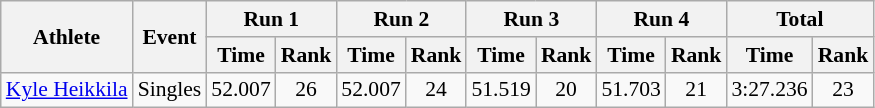<table class="wikitable" border="1" style="font-size:90%">
<tr>
<th rowspan="2">Athlete</th>
<th rowspan="2">Event</th>
<th colspan="2">Run 1</th>
<th colspan="2">Run 2</th>
<th colspan="2">Run 3</th>
<th colspan="2">Run 4</th>
<th colspan="2">Total</th>
</tr>
<tr>
<th>Time</th>
<th>Rank</th>
<th>Time</th>
<th>Rank</th>
<th>Time</th>
<th>Rank</th>
<th>Time</th>
<th>Rank</th>
<th>Time</th>
<th>Rank</th>
</tr>
<tr>
<td><a href='#'>Kyle Heikkila</a></td>
<td>Singles</td>
<td align="center">52.007</td>
<td align="center">26</td>
<td align="center">52.007</td>
<td align="center">24</td>
<td align="center">51.519</td>
<td align="center">20</td>
<td align="center">51.703</td>
<td align="center">21</td>
<td align="center">3:27.236</td>
<td align="center">23</td>
</tr>
</table>
